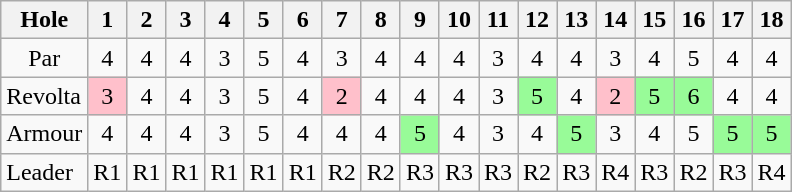<table class="wikitable" style="text-align:center">
<tr>
<th>Hole</th>
<th> 1 </th>
<th> 2 </th>
<th> 3 </th>
<th> 4 </th>
<th> 5 </th>
<th> 6 </th>
<th> 7 </th>
<th> 8 </th>
<th> 9 </th>
<th>10</th>
<th>11</th>
<th>12</th>
<th>13</th>
<th>14</th>
<th>15</th>
<th>16</th>
<th>17</th>
<th>18</th>
</tr>
<tr>
<td>Par</td>
<td>4</td>
<td>4</td>
<td>4</td>
<td>3</td>
<td>5</td>
<td>4</td>
<td>3</td>
<td>4</td>
<td>4</td>
<td>4</td>
<td>3</td>
<td>4</td>
<td>4</td>
<td>3</td>
<td>4</td>
<td>5</td>
<td>4</td>
<td>4</td>
</tr>
<tr>
<td align=left>Revolta</td>
<td style="background: Pink;">3</td>
<td>4</td>
<td>4</td>
<td>3</td>
<td>5</td>
<td>4</td>
<td style="background: Pink;">2</td>
<td>4</td>
<td>4</td>
<td>4</td>
<td>3</td>
<td style="background: PaleGreen;">5</td>
<td>4</td>
<td style="background: Pink;">2</td>
<td style="background: PaleGreen;">5</td>
<td style="background: PaleGreen;">6</td>
<td>4</td>
<td>4</td>
</tr>
<tr>
<td align=left>Armour</td>
<td>4</td>
<td>4</td>
<td>4</td>
<td>3</td>
<td>5</td>
<td>4</td>
<td>4</td>
<td>4</td>
<td style="background: PaleGreen;">5</td>
<td>4</td>
<td>3</td>
<td>4</td>
<td style="background: PaleGreen;">5</td>
<td>3</td>
<td>4</td>
<td>5</td>
<td style="background: PaleGreen;">5</td>
<td style="background: PaleGreen;">5</td>
</tr>
<tr>
<td align=left>Leader</td>
<td>R1</td>
<td>R1</td>
<td>R1</td>
<td>R1</td>
<td>R1</td>
<td>R1</td>
<td>R2</td>
<td>R2</td>
<td>R3</td>
<td>R3</td>
<td>R3</td>
<td>R2</td>
<td>R3</td>
<td>R4</td>
<td>R3</td>
<td>R2</td>
<td>R3</td>
<td>R4</td>
</tr>
</table>
